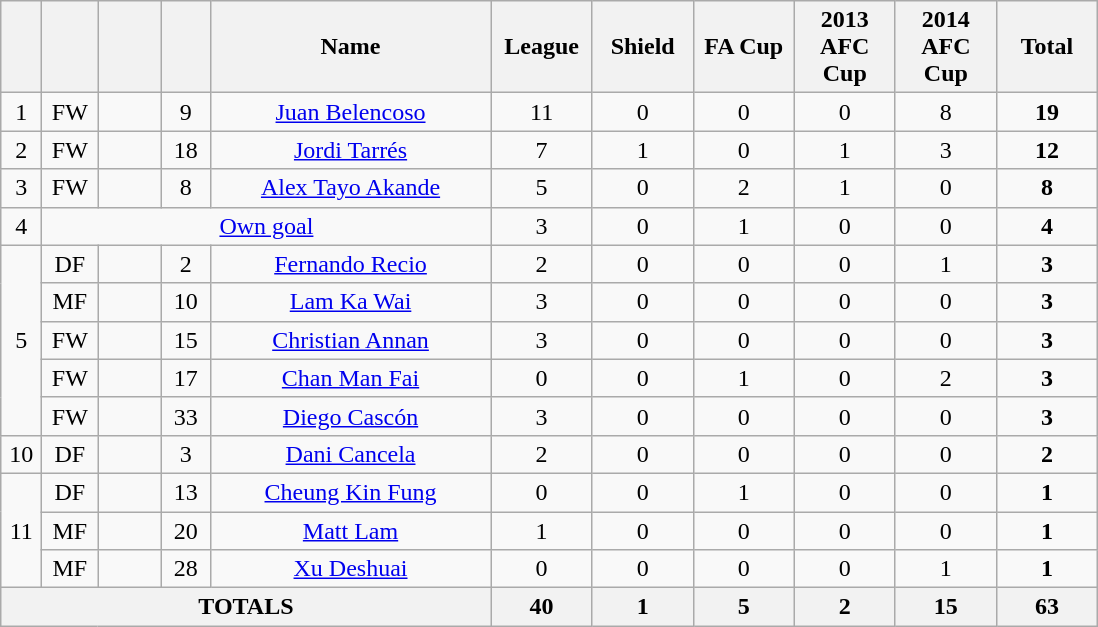<table class="wikitable" style="font-size: 100%; text-align: center;">
<tr>
<th width=20></th>
<th width=30></th>
<th width=35></th>
<th width=25></th>
<th width=180>Name</th>
<th width=60>League</th>
<th width=60>Shield</th>
<th width=60>FA Cup</th>
<th width=60>2013<br>AFC Cup</th>
<th width=60>2014<br>AFC Cup</th>
<th width=60>Total</th>
</tr>
<tr>
<td>1</td>
<td>FW</td>
<td></td>
<td>9</td>
<td><a href='#'>Juan Belencoso</a></td>
<td>11</td>
<td>0</td>
<td>0</td>
<td>0</td>
<td>8</td>
<td><strong>19</strong></td>
</tr>
<tr>
<td>2</td>
<td>FW</td>
<td></td>
<td>18</td>
<td><a href='#'>Jordi Tarrés</a></td>
<td>7</td>
<td>1</td>
<td>0</td>
<td>1</td>
<td>3</td>
<td><strong>12</strong></td>
</tr>
<tr>
<td>3</td>
<td>FW</td>
<td></td>
<td>8</td>
<td><a href='#'>Alex Tayo Akande</a></td>
<td>5</td>
<td>0</td>
<td>2</td>
<td>1</td>
<td>0</td>
<td><strong>8</strong></td>
</tr>
<tr>
<td>4</td>
<td colspan=4><a href='#'>Own goal</a></td>
<td>3</td>
<td>0</td>
<td>1</td>
<td>0</td>
<td>0</td>
<td><strong>4</strong></td>
</tr>
<tr>
<td rowspan=5>5</td>
<td>DF</td>
<td></td>
<td>2</td>
<td><a href='#'>Fernando Recio</a></td>
<td>2</td>
<td>0</td>
<td>0</td>
<td>0</td>
<td>1</td>
<td><strong>3</strong></td>
</tr>
<tr>
<td>MF</td>
<td></td>
<td>10</td>
<td><a href='#'>Lam Ka Wai</a></td>
<td>3</td>
<td>0</td>
<td>0</td>
<td>0</td>
<td>0</td>
<td><strong>3</strong></td>
</tr>
<tr>
<td>FW</td>
<td></td>
<td>15</td>
<td><a href='#'>Christian Annan</a></td>
<td>3</td>
<td>0</td>
<td>0</td>
<td>0</td>
<td>0</td>
<td><strong>3</strong></td>
</tr>
<tr>
<td>FW</td>
<td></td>
<td>17</td>
<td><a href='#'>Chan Man Fai</a></td>
<td>0</td>
<td>0</td>
<td>1</td>
<td>0</td>
<td>2</td>
<td><strong>3</strong></td>
</tr>
<tr>
<td>FW</td>
<td></td>
<td>33</td>
<td><a href='#'>Diego Cascón</a></td>
<td>3</td>
<td>0</td>
<td>0</td>
<td>0</td>
<td>0</td>
<td><strong>3</strong></td>
</tr>
<tr>
<td>10</td>
<td>DF</td>
<td></td>
<td>3</td>
<td><a href='#'>Dani Cancela</a></td>
<td>2</td>
<td>0</td>
<td>0</td>
<td>0</td>
<td>0</td>
<td><strong>2</strong></td>
</tr>
<tr>
<td rowspan=3>11</td>
<td>DF</td>
<td></td>
<td>13</td>
<td><a href='#'>Cheung Kin Fung</a></td>
<td>0</td>
<td>0</td>
<td>1</td>
<td>0</td>
<td>0</td>
<td><strong>1</strong></td>
</tr>
<tr>
<td>MF</td>
<td></td>
<td>20</td>
<td><a href='#'>Matt Lam</a></td>
<td>1</td>
<td>0</td>
<td>0</td>
<td>0</td>
<td>0</td>
<td><strong>1</strong></td>
</tr>
<tr>
<td>MF</td>
<td></td>
<td>28</td>
<td><a href='#'>Xu Deshuai</a></td>
<td>0</td>
<td>0</td>
<td>0</td>
<td>0</td>
<td>1</td>
<td><strong>1</strong></td>
</tr>
<tr>
<th colspan=5>TOTALS</th>
<th>40</th>
<th>1</th>
<th>5</th>
<th>2</th>
<th>15</th>
<th>63</th>
</tr>
</table>
